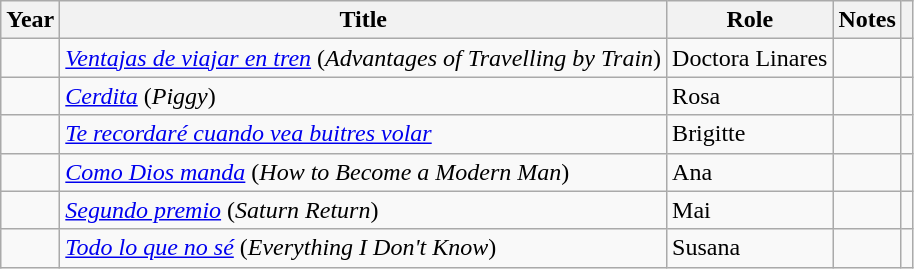<table class="wikitable sortable">
<tr>
<th>Year</th>
<th>Title</th>
<th>Role</th>
<th class = "unsortable">Notes</th>
<th class = "unsortable"></th>
</tr>
<tr>
<td></td>
<td><em><a href='#'>Ventajas de viajar en tren</a></em> (<em>Advantages of Travelling by Train</em>)</td>
<td>Doctora Linares</td>
<td></td>
<td></td>
</tr>
<tr>
<td></td>
<td><em><a href='#'>Cerdita</a></em> (<em>Piggy</em>)</td>
<td>Rosa</td>
<td></td>
<td></td>
</tr>
<tr>
<td></td>
<td><em><a href='#'>Te recordaré cuando vea buitres volar</a></em></td>
<td>Brigitte</td>
<td></td>
<td></td>
</tr>
<tr>
<td></td>
<td><em><a href='#'>Como Dios manda</a></em> (<em>How to Become a Modern Man</em>)</td>
<td>Ana</td>
<td></td>
<td></td>
</tr>
<tr>
<td></td>
<td><em><a href='#'>Segundo premio</a></em> (<em>Saturn Return</em>)</td>
<td>Mai</td>
<td></td>
<td></td>
</tr>
<tr>
<td></td>
<td><em><a href='#'>Todo lo que no sé</a></em> (<em>Everything I Don't Know</em>)</td>
<td>Susana</td>
<td></td>
<td></td>
</tr>
</table>
